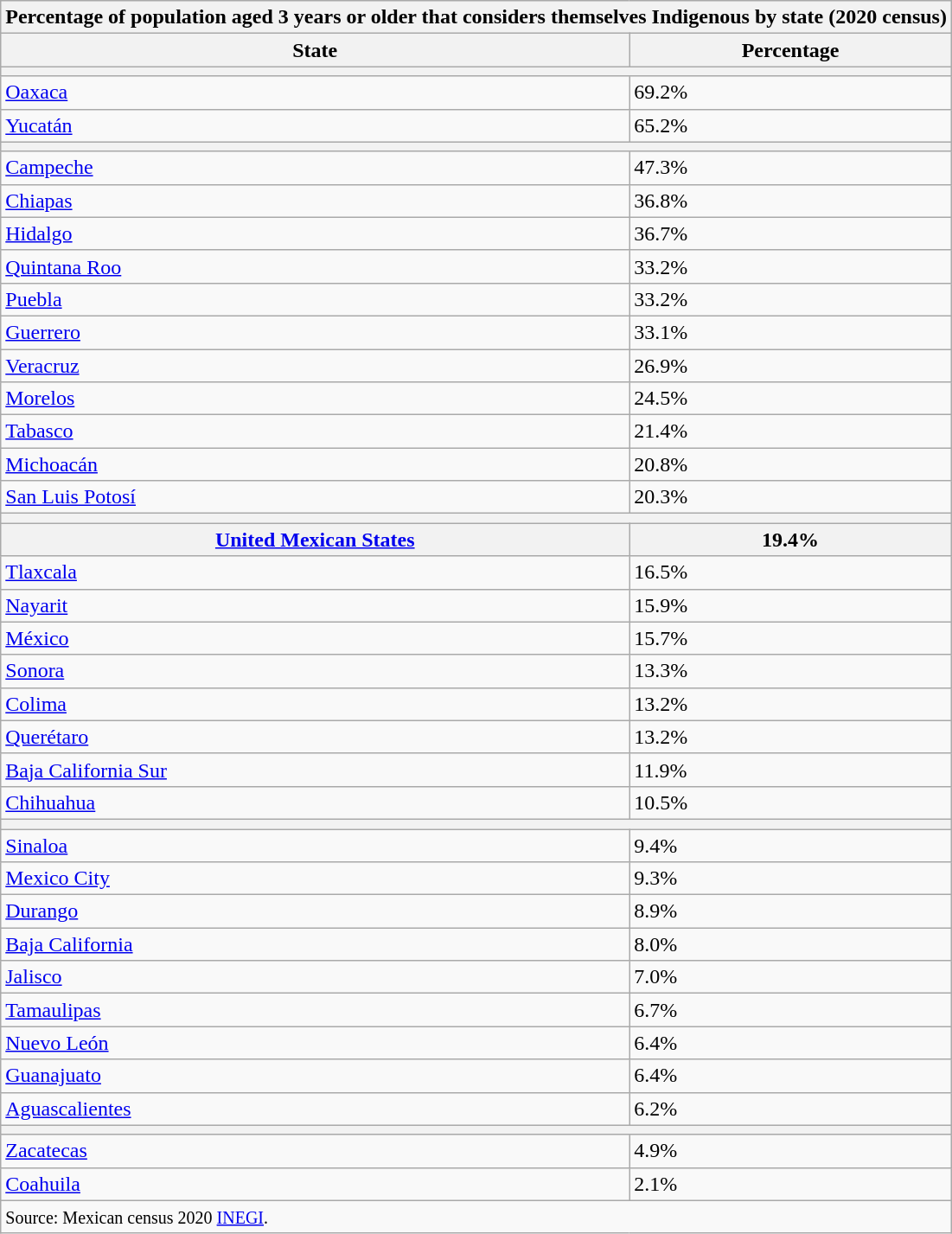<table class="wikitable" style="float: center;">
<tr>
<th colspan="8">Percentage of population aged 3 years or older that considers themselves Indigenous by state (2020 census)</th>
</tr>
<tr>
<th>State</th>
<th>Percentage</th>
</tr>
<tr>
<th colspan="8"></th>
</tr>
<tr>
<td> <a href='#'>Oaxaca</a></td>
<td>69.2%</td>
</tr>
<tr>
<td> <a href='#'>Yucatán</a></td>
<td>65.2%</td>
</tr>
<tr>
<th colspan="8"></th>
</tr>
<tr>
<td> <a href='#'>Campeche</a></td>
<td>47.3%</td>
</tr>
<tr>
<td> <a href='#'>Chiapas</a></td>
<td>36.8%</td>
</tr>
<tr>
<td> <a href='#'>Hidalgo</a></td>
<td>36.7%</td>
</tr>
<tr>
<td> <a href='#'>Quintana Roo</a></td>
<td>33.2%</td>
</tr>
<tr>
<td> <a href='#'>Puebla</a></td>
<td>33.2%</td>
</tr>
<tr>
<td> <a href='#'>Guerrero</a></td>
<td>33.1%</td>
</tr>
<tr>
<td> <a href='#'>Veracruz</a></td>
<td>26.9%</td>
</tr>
<tr>
<td> <a href='#'>Morelos</a></td>
<td>24.5%</td>
</tr>
<tr>
<td> <a href='#'>Tabasco</a></td>
<td>21.4%</td>
</tr>
<tr>
<td> <a href='#'>Michoacán</a></td>
<td>20.8%</td>
</tr>
<tr>
<td> <a href='#'>San Luis Potosí</a></td>
<td>20.3%</td>
</tr>
<tr>
<th colspan="8"></th>
</tr>
<tr>
<th scope="row"> <strong><a href='#'>United Mexican States</a></strong></th>
<th><strong>19.4%</strong></th>
</tr>
<tr>
<td> <a href='#'>Tlaxcala</a></td>
<td>16.5%</td>
</tr>
<tr>
<td> <a href='#'>Nayarit</a></td>
<td>15.9%</td>
</tr>
<tr>
<td> <a href='#'>México</a></td>
<td>15.7%</td>
</tr>
<tr>
<td> <a href='#'>Sonora</a></td>
<td>13.3%</td>
</tr>
<tr>
<td> <a href='#'>Colima</a></td>
<td>13.2%</td>
</tr>
<tr>
<td> <a href='#'>Querétaro</a></td>
<td>13.2%</td>
</tr>
<tr>
<td> <a href='#'>Baja California Sur</a></td>
<td>11.9%</td>
</tr>
<tr>
<td> <a href='#'>Chihuahua</a></td>
<td>10.5%</td>
</tr>
<tr>
<th colspan="8"></th>
</tr>
<tr>
<td> <a href='#'>Sinaloa</a></td>
<td>9.4%</td>
</tr>
<tr>
<td> <a href='#'>Mexico City</a></td>
<td>9.3%</td>
</tr>
<tr>
<td> <a href='#'>Durango</a></td>
<td>8.9%</td>
</tr>
<tr>
<td> <a href='#'>Baja California</a></td>
<td>8.0%</td>
</tr>
<tr>
<td> <a href='#'>Jalisco</a></td>
<td>7.0%</td>
</tr>
<tr>
<td> <a href='#'>Tamaulipas</a></td>
<td>6.7%</td>
</tr>
<tr>
<td> <a href='#'>Nuevo León</a></td>
<td>6.4%</td>
</tr>
<tr>
<td> <a href='#'>Guanajuato</a></td>
<td>6.4%</td>
</tr>
<tr>
<td> <a href='#'>Aguascalientes</a></td>
<td>6.2%</td>
</tr>
<tr>
<th colspan="8"></th>
</tr>
<tr>
<td> <a href='#'>Zacatecas</a></td>
<td>4.9%</td>
</tr>
<tr>
<td> <a href='#'>Coahuila</a></td>
<td>2.1%</td>
</tr>
<tr>
<td colspan="8" style="text-align:left;"><small>Source: Mexican census 2020 <a href='#'>INEGI</a>.</small></td>
</tr>
</table>
